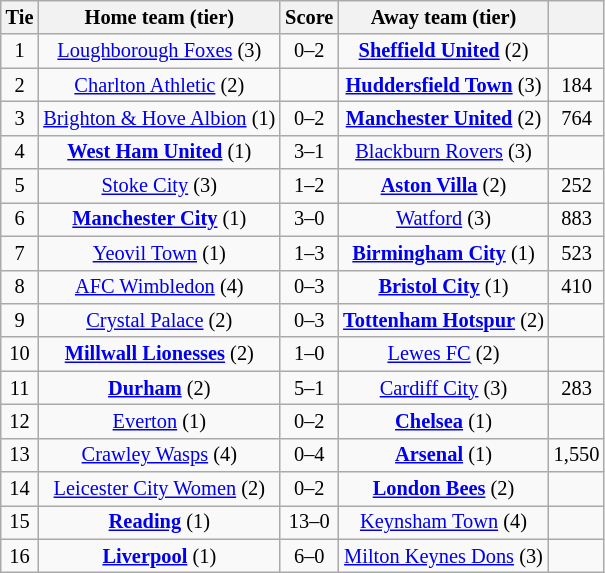<table class="wikitable" style="text-align:center; font-size:85%">
<tr>
<th>Tie</th>
<th>Home team (tier)</th>
<th>Score</th>
<th>Away team (tier)</th>
<th></th>
</tr>
<tr>
<td>1</td>
<td><a href='#'>Loughborough Foxes</a> (3)</td>
<td>0–2</td>
<td><strong><a href='#'>Sheffield United</a></strong> (2)</td>
<td></td>
</tr>
<tr>
<td>2</td>
<td><a href='#'>Charlton Athletic</a> (2)</td>
<td></td>
<td><strong><a href='#'>Huddersfield Town</a></strong> (3)</td>
<td>184</td>
</tr>
<tr>
<td>3</td>
<td><a href='#'>Brighton & Hove Albion</a> (1)</td>
<td>0–2</td>
<td><strong><a href='#'>Manchester United</a></strong> (2)</td>
<td>764</td>
</tr>
<tr>
<td>4</td>
<td><strong><a href='#'>West Ham United</a></strong> (1)</td>
<td>3–1</td>
<td><a href='#'>Blackburn Rovers</a> (3)</td>
<td></td>
</tr>
<tr>
<td>5</td>
<td><a href='#'>Stoke City</a> (3)</td>
<td>1–2</td>
<td><strong><a href='#'>Aston Villa</a></strong> (2)</td>
<td>252</td>
</tr>
<tr>
<td>6</td>
<td><strong><a href='#'>Manchester City</a></strong> (1)</td>
<td>3–0</td>
<td><a href='#'>Watford</a> (3)</td>
<td>883</td>
</tr>
<tr>
<td>7</td>
<td><a href='#'>Yeovil Town</a> (1)</td>
<td>1–3</td>
<td><strong><a href='#'>Birmingham City</a></strong> (1)</td>
<td>523</td>
</tr>
<tr>
<td>8</td>
<td><a href='#'>AFC Wimbledon</a> (4)</td>
<td>0–3</td>
<td><strong><a href='#'>Bristol City</a></strong> (1)</td>
<td>410</td>
</tr>
<tr>
<td>9</td>
<td><a href='#'>Crystal Palace</a> (2)</td>
<td>0–3</td>
<td><strong><a href='#'>Tottenham Hotspur</a></strong> (2)</td>
<td></td>
</tr>
<tr>
<td>10</td>
<td><strong><a href='#'>Millwall Lionesses</a></strong> (2)</td>
<td>1–0</td>
<td><a href='#'>Lewes FC</a> (2)</td>
<td></td>
</tr>
<tr>
<td>11</td>
<td><strong><a href='#'>Durham</a></strong> (2)</td>
<td>5–1</td>
<td><a href='#'>Cardiff City</a> (3)</td>
<td>283</td>
</tr>
<tr>
<td>12</td>
<td><a href='#'>Everton</a> (1)</td>
<td>0–2</td>
<td><strong><a href='#'>Chelsea</a></strong> (1)</td>
<td></td>
</tr>
<tr>
<td>13</td>
<td><a href='#'>Crawley Wasps</a> (4)</td>
<td>0–4</td>
<td><strong><a href='#'>Arsenal</a></strong> (1)</td>
<td>1,550</td>
</tr>
<tr>
<td>14</td>
<td><a href='#'>Leicester City Women</a> (2)</td>
<td>0–2</td>
<td><strong><a href='#'>London Bees</a></strong> (2)</td>
<td></td>
</tr>
<tr>
<td>15</td>
<td><strong><a href='#'>Reading</a></strong> (1)</td>
<td>13–0</td>
<td><a href='#'>Keynsham Town</a> (4)</td>
<td></td>
</tr>
<tr>
<td>16</td>
<td><strong><a href='#'>Liverpool</a></strong> (1)</td>
<td>6–0</td>
<td><a href='#'>Milton Keynes Dons</a> (3)</td>
<td></td>
</tr>
</table>
